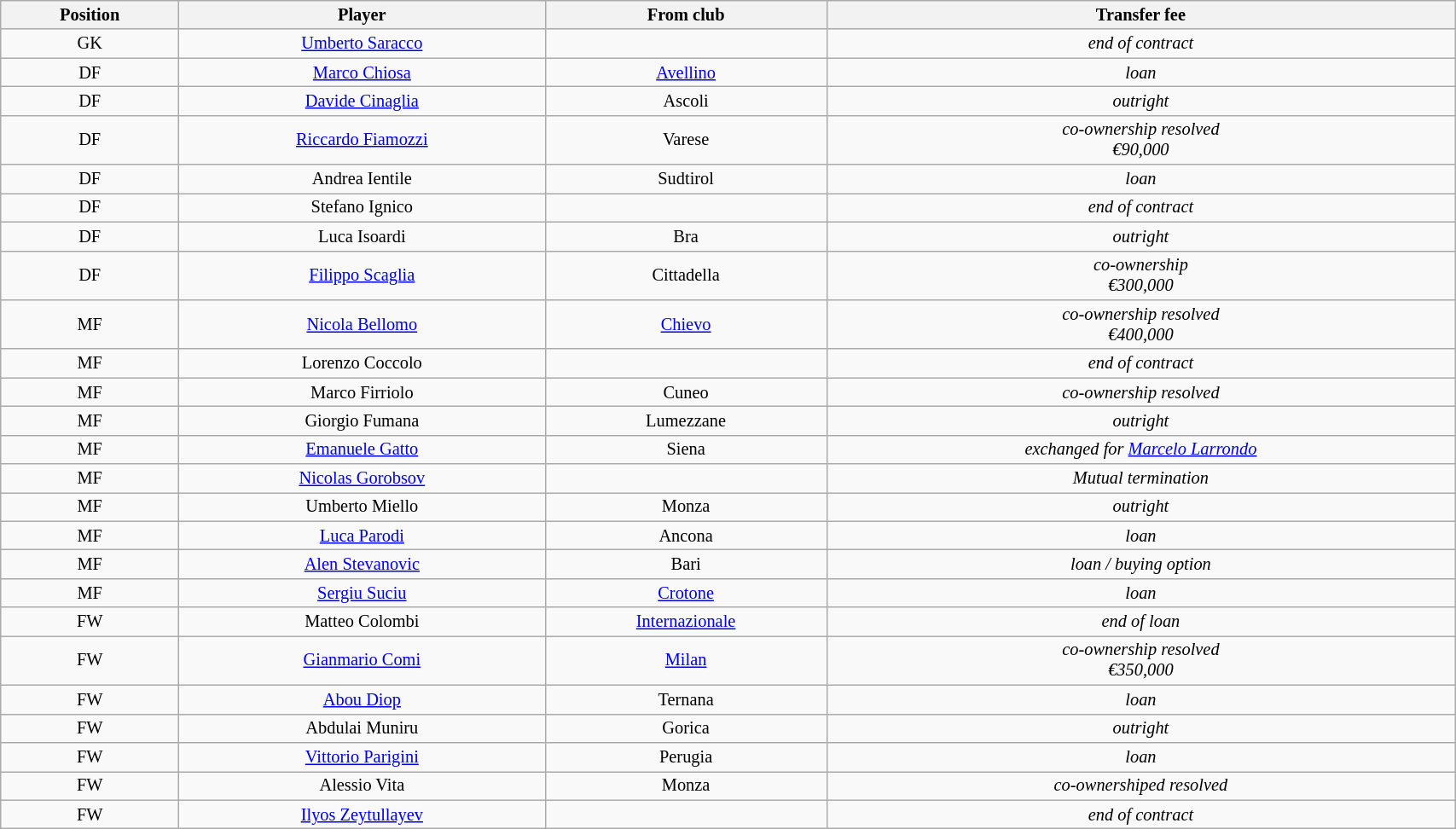<table class="wikitable sortable" style="width:90%; text-align:center; font-size:85%; text-align:centre;">
<tr>
<th>Position</th>
<th>Player</th>
<th>From club</th>
<th>Transfer fee</th>
</tr>
<tr>
<td>GK</td>
<td><a href='#'>Umberto Saracco</a></td>
<td></td>
<td><em>end of contract</em></td>
</tr>
<tr>
<td>DF</td>
<td><a href='#'>Marco Chiosa</a></td>
<td><a href='#'>Avellino</a></td>
<td><em>loan</em></td>
</tr>
<tr>
<td>DF</td>
<td><a href='#'>Davide Cinaglia</a></td>
<td>Ascoli</td>
<td><em>outright</em></td>
</tr>
<tr>
<td>DF</td>
<td><a href='#'>Riccardo Fiamozzi</a></td>
<td>Varese</td>
<td><em>co-ownership resolved</em><br><em>€90,000</em></td>
</tr>
<tr>
<td>DF</td>
<td>Andrea Ientile</td>
<td>Sudtirol</td>
<td><em>loan</em></td>
</tr>
<tr>
<td>DF</td>
<td>Stefano Ignico</td>
<td></td>
<td><em>end of contract</em></td>
</tr>
<tr>
<td>DF</td>
<td>Luca Isoardi</td>
<td>Bra</td>
<td><em>outright</em></td>
</tr>
<tr>
<td>DF</td>
<td><a href='#'>Filippo Scaglia</a></td>
<td>Cittadella</td>
<td><em>co-ownership</em><br><em>€300,000</em></td>
</tr>
<tr>
<td>MF</td>
<td><a href='#'>Nicola Bellomo</a></td>
<td><a href='#'>Chievo</a></td>
<td><em>co-ownership resolved</em><br><em>€400,000</em></td>
</tr>
<tr>
<td>MF</td>
<td>Lorenzo Coccolo</td>
<td></td>
<td><em>end of contract</em></td>
</tr>
<tr>
<td>MF</td>
<td>Marco Firriolo</td>
<td>Cuneo</td>
<td><em>co-ownership resolved</em></td>
</tr>
<tr>
<td>MF</td>
<td>Giorgio Fumana</td>
<td>Lumezzane</td>
<td><em>outright</em></td>
</tr>
<tr>
<td>MF</td>
<td><a href='#'>Emanuele Gatto</a></td>
<td>Siena</td>
<td><em>exchanged for <a href='#'>Marcelo Larrondo</a></em></td>
</tr>
<tr>
<td>MF</td>
<td><a href='#'>Nicolas Gorobsov</a></td>
<td></td>
<td><em>Mutual termination</em></td>
</tr>
<tr>
<td>MF</td>
<td>Umberto Miello</td>
<td>Monza</td>
<td><em>outright</em></td>
</tr>
<tr>
<td>MF</td>
<td><a href='#'>Luca Parodi</a></td>
<td>Ancona</td>
<td><em>loan</em></td>
</tr>
<tr>
<td>MF</td>
<td><a href='#'>Alen Stevanovic</a></td>
<td>Bari</td>
<td><em>loan / buying option</em></td>
</tr>
<tr>
<td>MF</td>
<td><a href='#'>Sergiu Suciu</a></td>
<td><a href='#'>Crotone</a></td>
<td><em>loan</em></td>
</tr>
<tr>
<td>FW</td>
<td>Matteo Colombi</td>
<td><a href='#'>Internazionale</a></td>
<td><em>end of loan</em></td>
</tr>
<tr>
<td>FW</td>
<td><a href='#'>Gianmario Comi</a></td>
<td><a href='#'>Milan</a></td>
<td><em>co-ownership resolved</em><br><em>€350,000</em></td>
</tr>
<tr>
<td>FW</td>
<td><a href='#'>Abou Diop</a></td>
<td>Ternana</td>
<td><em>loan</em></td>
</tr>
<tr>
<td>FW</td>
<td>Abdulai Muniru</td>
<td>Gorica</td>
<td><em>outright</em></td>
</tr>
<tr>
<td>FW</td>
<td><a href='#'>Vittorio Parigini</a></td>
<td>Perugia</td>
<td><em>loan</em></td>
</tr>
<tr>
<td>FW</td>
<td>Alessio Vita</td>
<td>Monza</td>
<td><em>co-ownershiped resolved</em></td>
</tr>
<tr>
<td>FW</td>
<td><a href='#'>Ilyos Zeytullayev</a></td>
<td></td>
<td><em>end of contract</em></td>
</tr>
</table>
